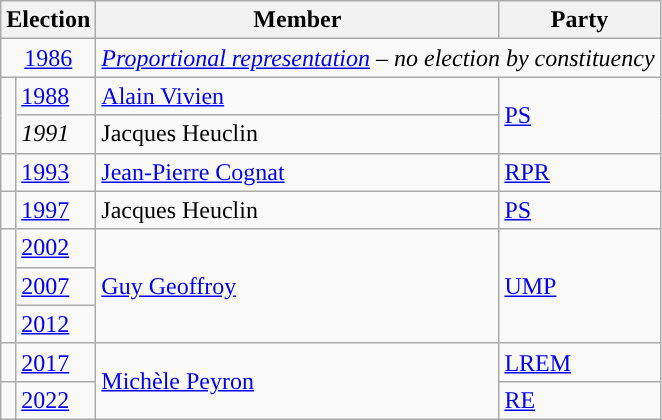<table class="wikitable">
<tr>
<th colspan="2">Election</th>
<th>Member</th>
<th>Party</th>
</tr>
<tr>
<td colspan="2" align="center"><a href='#'>1986</a></td>
<td colspan="2"><em><a href='#'>Proportional representation</a> – no election by constituency</em></td>
</tr>
<tr>
<td rowspan="2" style="color:inherit;background-color: "></td>
<td><a href='#'>1988</a></td>
<td><a href='#'>Alain Vivien</a></td>
<td rowspan="2"><a href='#'>PS</a></td>
</tr>
<tr>
<td><em>1991</em></td>
<td>Jacques Heuclin</td>
</tr>
<tr>
<td style="color:inherit;background-color: "></td>
<td><a href='#'>1993</a></td>
<td><a href='#'>Jean-Pierre Cognat</a></td>
<td><a href='#'>RPR</a></td>
</tr>
<tr>
<td style="color:inherit;background-color: "></td>
<td><a href='#'>1997</a></td>
<td>Jacques Heuclin</td>
<td><a href='#'>PS</a></td>
</tr>
<tr>
<td rowspan="3" style="color:inherit;background-color: "></td>
<td><a href='#'>2002</a></td>
<td rowspan="3"><a href='#'>Guy Geoffroy</a></td>
<td rowspan="3"><a href='#'>UMP</a></td>
</tr>
<tr>
<td><a href='#'>2007</a></td>
</tr>
<tr>
<td><a href='#'>2012</a></td>
</tr>
<tr>
<td style="color:inherit;background:"></td>
<td><a href='#'>2017</a></td>
<td rowspan="2"><a href='#'>Michèle Peyron</a></td>
<td><a href='#'>LREM</a></td>
</tr>
<tr>
<td style="color:inherit;background:"></td>
<td><a href='#'>2022</a></td>
<td><a href='#'>RE</a></td>
</tr>
</table>
